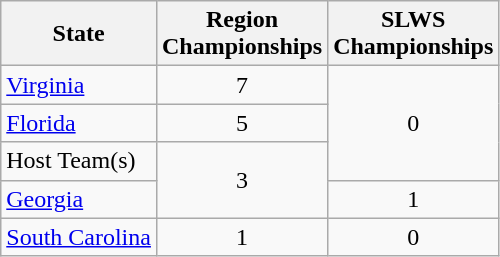<table class="wikitable">
<tr>
<th>State</th>
<th>Region<br>Championships</th>
<th>SLWS<br>Championships</th>
</tr>
<tr>
<td> <a href='#'>Virginia</a></td>
<td align=center>7</td>
<td align=center rowspan=3>0</td>
</tr>
<tr>
<td> <a href='#'>Florida</a></td>
<td align=center>5</td>
</tr>
<tr>
<td> Host Team(s)</td>
<td align=center rowspan=2>3</td>
</tr>
<tr>
<td> <a href='#'>Georgia</a></td>
<td align=center>1</td>
</tr>
<tr>
<td> <a href='#'>South Carolina</a></td>
<td align=center>1</td>
<td align=center>0</td>
</tr>
</table>
